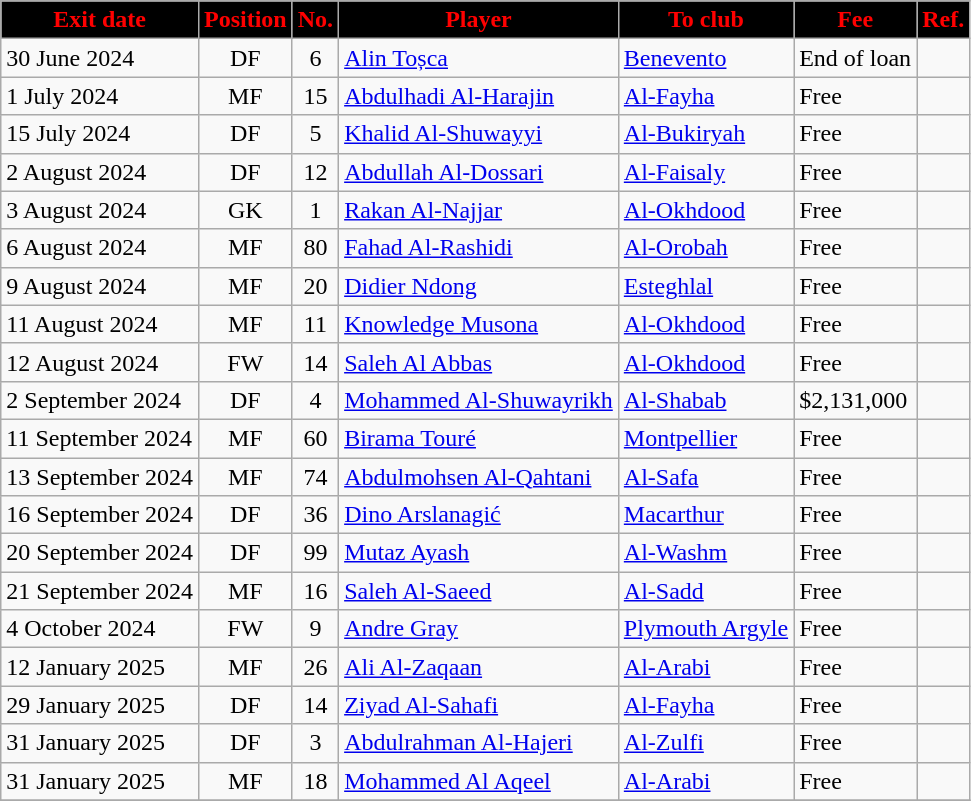<table class="wikitable sortable">
<tr>
<th style="background:black; color:red;"><strong>Exit date</strong></th>
<th style="background:black; color:red;"><strong>Position</strong></th>
<th style="background:black; color:red;"><strong>No.</strong></th>
<th style="background:black; color:red;"><strong>Player</strong></th>
<th style="background:black; color:red;"><strong>To club</strong></th>
<th style="background:black; color:red;"><strong>Fee</strong></th>
<th style="background:black; color:red;"><strong>Ref.</strong></th>
</tr>
<tr>
<td>30 June 2024</td>
<td style="text-align:center;">DF</td>
<td style="text-align:center;">6</td>
<td style="text-align:left;"> <a href='#'>Alin Toșca</a></td>
<td style="text-align:left;"> <a href='#'>Benevento</a></td>
<td>End of loan</td>
<td></td>
</tr>
<tr>
<td>1 July 2024</td>
<td style="text-align:center;">MF</td>
<td style="text-align:center;">15</td>
<td style="text-align:left;"> <a href='#'>Abdulhadi Al-Harajin</a></td>
<td style="text-align:left;"> <a href='#'>Al-Fayha</a></td>
<td>Free</td>
<td></td>
</tr>
<tr>
<td>15 July 2024</td>
<td style="text-align:center;">DF</td>
<td style="text-align:center;">5</td>
<td style="text-align:left;"> <a href='#'>Khalid Al-Shuwayyi</a></td>
<td style="text-align:left;"> <a href='#'>Al-Bukiryah</a></td>
<td>Free</td>
<td></td>
</tr>
<tr>
<td>2 August 2024</td>
<td style="text-align:center;">DF</td>
<td style="text-align:center;">12</td>
<td style="text-align:left;"> <a href='#'>Abdullah Al-Dossari</a></td>
<td style="text-align:left;"> <a href='#'>Al-Faisaly</a></td>
<td>Free</td>
<td></td>
</tr>
<tr>
<td>3 August 2024</td>
<td style="text-align:center;">GK</td>
<td style="text-align:center;">1</td>
<td style="text-align:left;"> <a href='#'>Rakan Al-Najjar</a></td>
<td style="text-align:left;"> <a href='#'>Al-Okhdood</a></td>
<td>Free</td>
<td></td>
</tr>
<tr>
<td>6 August 2024</td>
<td style="text-align:center;">MF</td>
<td style="text-align:center;">80</td>
<td style="text-align:left;"> <a href='#'>Fahad Al-Rashidi</a></td>
<td style="text-align:left;"> <a href='#'>Al-Orobah</a></td>
<td>Free</td>
<td></td>
</tr>
<tr>
<td>9 August 2024</td>
<td style="text-align:center;">MF</td>
<td style="text-align:center;">20</td>
<td style="text-align:left;"> <a href='#'>Didier Ndong</a></td>
<td style="text-align:left;"> <a href='#'>Esteghlal</a></td>
<td>Free</td>
<td></td>
</tr>
<tr>
<td>11 August 2024</td>
<td style="text-align:center;">MF</td>
<td style="text-align:center;">11</td>
<td style="text-align:left;"> <a href='#'>Knowledge Musona</a></td>
<td style="text-align:left;"> <a href='#'>Al-Okhdood</a></td>
<td>Free</td>
<td></td>
</tr>
<tr>
<td>12 August 2024</td>
<td style="text-align:center;">FW</td>
<td style="text-align:center;">14</td>
<td style="text-align:left;"> <a href='#'>Saleh Al Abbas</a></td>
<td style="text-align:left;"> <a href='#'>Al-Okhdood</a></td>
<td>Free</td>
<td></td>
</tr>
<tr>
<td>2 September 2024</td>
<td style="text-align:center;">DF</td>
<td style="text-align:center;">4</td>
<td style="text-align:left;"> <a href='#'>Mohammed Al-Shuwayrikh</a></td>
<td style="text-align:left;"> <a href='#'>Al-Shabab</a></td>
<td>$2,131,000</td>
<td></td>
</tr>
<tr>
<td>11 September 2024</td>
<td style="text-align:center;">MF</td>
<td style="text-align:center;">60</td>
<td style="text-align:left;"> <a href='#'>Birama Touré</a></td>
<td style="text-align:left;"> <a href='#'>Montpellier</a></td>
<td>Free</td>
<td></td>
</tr>
<tr>
<td>13 September 2024</td>
<td style="text-align:center;">MF</td>
<td style="text-align:center;">74</td>
<td style="text-align:left;"> <a href='#'>Abdulmohsen Al-Qahtani</a></td>
<td style="text-align:left;"> <a href='#'>Al-Safa</a></td>
<td>Free</td>
<td></td>
</tr>
<tr>
<td>16 September 2024</td>
<td style="text-align:center;">DF</td>
<td style="text-align:center;">36</td>
<td style="text-align:left;"> <a href='#'>Dino Arslanagić</a></td>
<td style="text-align:left;"> <a href='#'>Macarthur</a></td>
<td>Free</td>
<td></td>
</tr>
<tr>
<td>20 September 2024</td>
<td style="text-align:center;">DF</td>
<td style="text-align:center;">99</td>
<td style="text-align:left;"> <a href='#'>Mutaz Ayash</a></td>
<td style="text-align:left;"> <a href='#'>Al-Washm</a></td>
<td>Free</td>
<td></td>
</tr>
<tr>
<td>21 September 2024</td>
<td style="text-align:center;">MF</td>
<td style="text-align:center;">16</td>
<td style="text-align:left;"> <a href='#'>Saleh Al-Saeed</a></td>
<td style="text-align:left;"> <a href='#'>Al-Sadd</a></td>
<td>Free</td>
<td></td>
</tr>
<tr>
<td>4 October 2024</td>
<td style="text-align:center;">FW</td>
<td style="text-align:center;">9</td>
<td style="text-align:left;"> <a href='#'>Andre Gray</a></td>
<td style="text-align:left;"> <a href='#'>Plymouth Argyle</a></td>
<td>Free</td>
<td></td>
</tr>
<tr>
<td>12 January 2025</td>
<td style="text-align:center;">MF</td>
<td style="text-align:center;">26</td>
<td style="text-align:left;"> <a href='#'>Ali Al-Zaqaan</a></td>
<td style="text-align:left;"> <a href='#'>Al-Arabi</a></td>
<td>Free</td>
<td></td>
</tr>
<tr>
<td>29 January 2025</td>
<td style="text-align:center;">DF</td>
<td style="text-align:center;">14</td>
<td style="text-align:left;"> <a href='#'>Ziyad Al-Sahafi</a></td>
<td style="text-align:left;"> <a href='#'>Al-Fayha</a></td>
<td>Free</td>
<td></td>
</tr>
<tr>
<td>31 January 2025</td>
<td style="text-align:center;">DF</td>
<td style="text-align:center;">3</td>
<td style="text-align:left;"> <a href='#'>Abdulrahman Al-Hajeri</a></td>
<td style="text-align:left;"> <a href='#'>Al-Zulfi</a></td>
<td>Free</td>
<td></td>
</tr>
<tr>
<td>31 January 2025</td>
<td style="text-align:center;">MF</td>
<td style="text-align:center;">18</td>
<td style="text-align:left;"> <a href='#'>Mohammed Al Aqeel</a></td>
<td style="text-align:left;"> <a href='#'>Al-Arabi</a></td>
<td>Free</td>
<td></td>
</tr>
<tr>
</tr>
</table>
